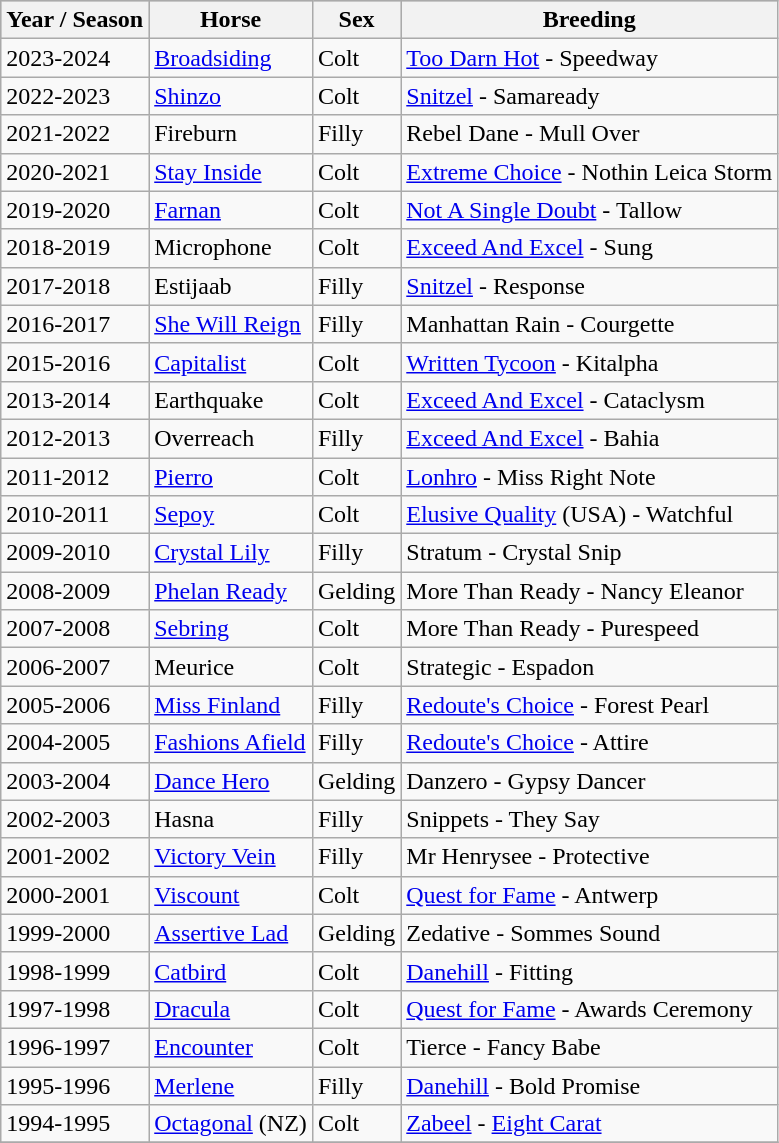<table class="wikitable" border="1">
<tr style="text-align:center; background:silver; color:black">
<th>Year / Season</th>
<th>Horse</th>
<th>Sex</th>
<th>Breeding</th>
</tr>
<tr>
<td>2023-2024</td>
<td><a href='#'>Broadsiding</a></td>
<td>Colt</td>
<td><a href='#'>Too Darn Hot</a> - Speedway</td>
</tr>
<tr>
<td>2022-2023</td>
<td><a href='#'>Shinzo</a></td>
<td>Colt</td>
<td><a href='#'>Snitzel</a> - 	Samaready</td>
</tr>
<tr>
<td>2021-2022</td>
<td>Fireburn</td>
<td>Filly</td>
<td>Rebel Dane - Mull Over</td>
</tr>
<tr>
<td>2020-2021</td>
<td><a href='#'>Stay Inside</a></td>
<td>Colt</td>
<td><a href='#'>Extreme Choice</a> - Nothin Leica Storm</td>
</tr>
<tr>
<td>2019-2020</td>
<td><a href='#'>Farnan</a></td>
<td>Colt</td>
<td><a href='#'>Not A Single Doubt</a> - Tallow</td>
</tr>
<tr>
<td>2018-2019</td>
<td>Microphone</td>
<td>Colt</td>
<td><a href='#'>Exceed And Excel</a> - Sung</td>
</tr>
<tr>
<td>2017-2018</td>
<td>Estijaab</td>
<td>Filly</td>
<td><a href='#'>Snitzel</a> - Response</td>
</tr>
<tr>
<td>2016-2017</td>
<td><a href='#'>She Will Reign</a></td>
<td>Filly</td>
<td>Manhattan Rain - Courgette</td>
</tr>
<tr>
<td>2015-2016</td>
<td><a href='#'>Capitalist</a></td>
<td>Colt</td>
<td><a href='#'>Written Tycoon</a> - Kitalpha</td>
</tr>
<tr>
<td>2013-2014</td>
<td>Earthquake</td>
<td>Colt</td>
<td><a href='#'>Exceed And Excel</a> - Cataclysm</td>
</tr>
<tr>
<td>2012-2013</td>
<td>Overreach</td>
<td>Filly</td>
<td><a href='#'>Exceed And Excel</a> - Bahia</td>
</tr>
<tr>
<td>2011-2012</td>
<td><a href='#'>Pierro</a></td>
<td>Colt</td>
<td><a href='#'>Lonhro</a> - Miss Right Note</td>
</tr>
<tr>
<td>2010-2011</td>
<td><a href='#'>Sepoy</a></td>
<td>Colt</td>
<td><a href='#'>Elusive Quality</a> (USA)  - Watchful</td>
</tr>
<tr>
<td>2009-2010</td>
<td><a href='#'>Crystal Lily</a></td>
<td>Filly</td>
<td>Stratum  - Crystal Snip</td>
</tr>
<tr>
<td>2008-2009</td>
<td><a href='#'>Phelan Ready</a></td>
<td>Gelding</td>
<td>More Than Ready - Nancy Eleanor</td>
</tr>
<tr>
<td>2007-2008</td>
<td><a href='#'>Sebring</a></td>
<td>Colt</td>
<td>More Than Ready - Purespeed</td>
</tr>
<tr>
<td>2006-2007</td>
<td>Meurice</td>
<td>Colt</td>
<td>Strategic - Espadon</td>
</tr>
<tr>
<td>2005-2006</td>
<td><a href='#'>Miss Finland</a></td>
<td>Filly</td>
<td><a href='#'>Redoute's Choice</a> - Forest Pearl</td>
</tr>
<tr>
<td>2004-2005</td>
<td><a href='#'>Fashions Afield</a></td>
<td>Filly</td>
<td><a href='#'>Redoute's Choice</a> - Attire</td>
</tr>
<tr>
<td>2003-2004</td>
<td><a href='#'>Dance Hero</a></td>
<td>Gelding</td>
<td>Danzero - Gypsy Dancer</td>
</tr>
<tr>
<td>2002-2003</td>
<td>Hasna</td>
<td>Filly</td>
<td>Snippets - They Say</td>
</tr>
<tr>
<td>2001-2002</td>
<td><a href='#'>Victory Vein</a></td>
<td>Filly</td>
<td>Mr Henrysee - Protective</td>
</tr>
<tr>
<td>2000-2001</td>
<td><a href='#'>Viscount</a></td>
<td>Colt</td>
<td><a href='#'>Quest for Fame</a> - Antwerp</td>
</tr>
<tr>
<td>1999-2000</td>
<td><a href='#'>Assertive Lad</a></td>
<td>Gelding</td>
<td>Zedative - Sommes Sound</td>
</tr>
<tr>
<td>1998-1999</td>
<td><a href='#'>Catbird</a></td>
<td>Colt</td>
<td><a href='#'>Danehill</a> - Fitting</td>
</tr>
<tr>
<td>1997-1998</td>
<td><a href='#'>Dracula</a></td>
<td>Colt</td>
<td><a href='#'>Quest for Fame</a> - Awards Ceremony</td>
</tr>
<tr>
<td>1996-1997</td>
<td><a href='#'>Encounter</a></td>
<td>Colt</td>
<td>Tierce - Fancy Babe</td>
</tr>
<tr>
<td>1995-1996</td>
<td><a href='#'>Merlene</a></td>
<td>Filly</td>
<td><a href='#'>Danehill</a> - Bold Promise</td>
</tr>
<tr>
<td>1994-1995</td>
<td><a href='#'>Octagonal</a> (NZ)</td>
<td>Colt</td>
<td><a href='#'>Zabeel</a> - <a href='#'>Eight Carat</a></td>
</tr>
<tr>
</tr>
</table>
